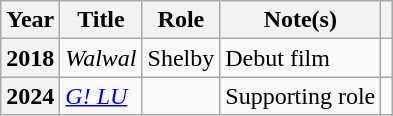<table class="wikitable sortable plainrowheaders">
<tr>
<th scope="col">Year</th>
<th scope="col">Title</th>
<th scope="col">Role</th>
<th scope="col" class="unsortable">Note(s)</th>
<th scope="col" class="unsortable"></th>
</tr>
<tr>
<th scope="row">2018</th>
<td><em>Walwal</em></td>
<td>Shelby</td>
<td>Debut film</td>
<td></td>
</tr>
<tr>
<th scope="row">2024</th>
<td><em><a href='#'>G! LU</a></em></td>
<td></td>
<td>Supporting role</td>
<td></td>
</tr>
</table>
